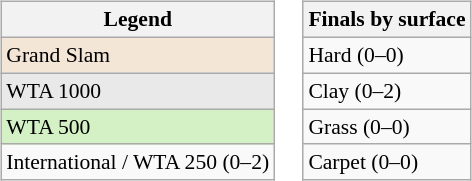<table>
<tr valign=top>
<td><br><table class=wikitable style=font-size:90%>
<tr>
<th>Legend</th>
</tr>
<tr>
<td bgcolor=f3e6d7>Grand Slam</td>
</tr>
<tr>
<td bgcolor=e9e9e9>WTA 1000</td>
</tr>
<tr>
<td bgcolor=d4f1c5>WTA 500</td>
</tr>
<tr>
<td>International / WTA 250 (0–2)</td>
</tr>
</table>
</td>
<td><br><table class=wikitable style=font-size:90%>
<tr>
<th>Finals by surface</th>
</tr>
<tr>
<td>Hard (0–0)</td>
</tr>
<tr>
<td>Clay (0–2)</td>
</tr>
<tr>
<td>Grass (0–0)</td>
</tr>
<tr>
<td>Carpet (0–0)</td>
</tr>
</table>
</td>
</tr>
</table>
